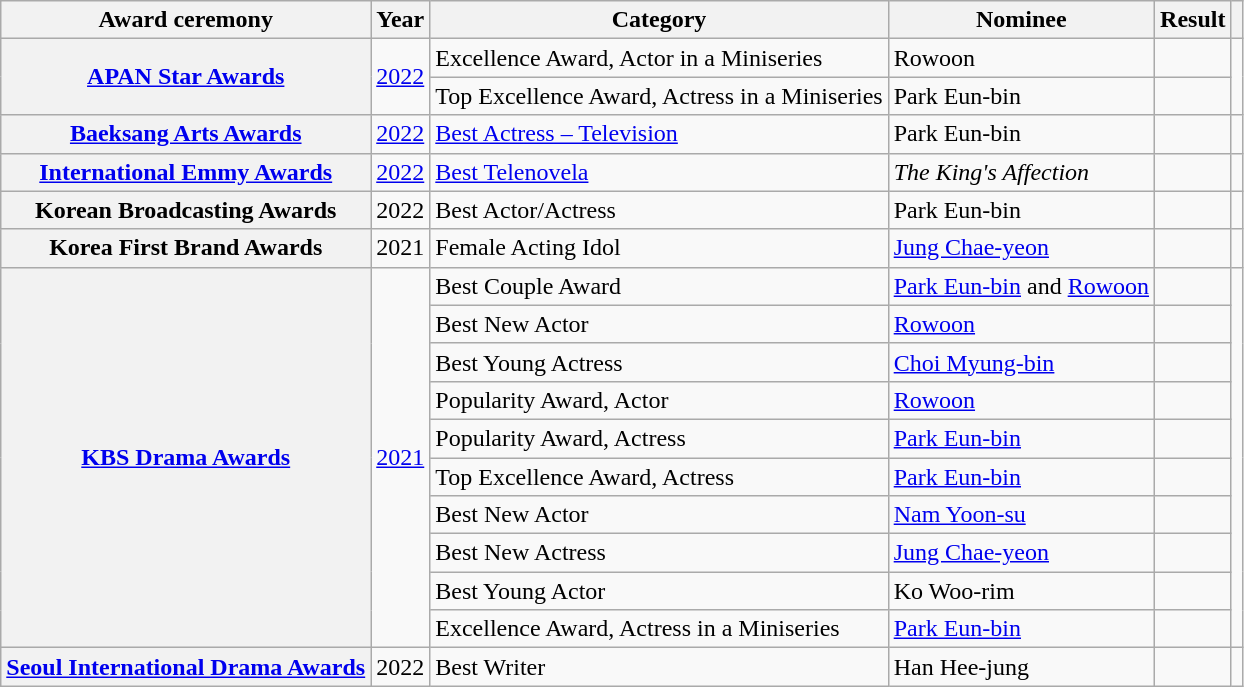<table class="wikitable plainrowheaders sortable">
<tr>
<th scope="col">Award ceremony</th>
<th scope="col">Year</th>
<th scope="col">Category </th>
<th scope="col">Nominee</th>
<th scope="col">Result</th>
<th scope="col" class="unsortable"></th>
</tr>
<tr>
<th scope="row" rowspan="2"><a href='#'>APAN Star Awards</a></th>
<td rowspan="2" style="text-align:center"><a href='#'>2022</a></td>
<td>Excellence Award, Actor in a Miniseries</td>
<td>Rowoon</td>
<td></td>
<td style="text-align:center" rowspan="2"></td>
</tr>
<tr>
<td>Top Excellence Award, Actress in a Miniseries</td>
<td>Park Eun-bin</td>
<td></td>
</tr>
<tr>
<th scope="row"><a href='#'>Baeksang Arts Awards</a></th>
<td style="text-align:center"><a href='#'>2022</a></td>
<td><a href='#'>Best Actress – Television</a></td>
<td>Park Eun-bin</td>
<td></td>
<td style="text-align:center"></td>
</tr>
<tr>
<th scope="row"><a href='#'>International Emmy Awards</a></th>
<td style="text-align:center"><a href='#'>2022</a></td>
<td><a href='#'>Best Telenovela</a></td>
<td><em>The King's Affection</em></td>
<td></td>
<td style="text-align:center"></td>
</tr>
<tr>
<th scope="row">Korean Broadcasting Awards</th>
<td style="text-align:center">2022</td>
<td>Best Actor/Actress</td>
<td>Park Eun-bin</td>
<td></td>
<td style="text-align:center"></td>
</tr>
<tr>
<th scope="row">Korea First Brand Awards</th>
<td style="text-align:center">2021</td>
<td>Female Acting Idol</td>
<td><a href='#'>Jung Chae-yeon</a></td>
<td></td>
<td style="text-align:center"></td>
</tr>
<tr>
<th scope="row"  rowspan="10"><a href='#'>KBS Drama Awards</a></th>
<td rowspan="10" style="text-align:center"><a href='#'>2021</a></td>
<td>Best Couple Award</td>
<td><a href='#'>Park Eun-bin</a> and <a href='#'>Rowoon</a></td>
<td></td>
<td rowspan="10" style="text-align:center"></td>
</tr>
<tr>
<td>Best New Actor</td>
<td><a href='#'>Rowoon</a></td>
<td></td>
</tr>
<tr>
<td>Best Young Actress</td>
<td><a href='#'>Choi Myung-bin</a></td>
<td></td>
</tr>
<tr>
<td>Popularity Award, Actor</td>
<td><a href='#'>Rowoon</a></td>
<td></td>
</tr>
<tr>
<td>Popularity Award, Actress</td>
<td><a href='#'>Park Eun-bin</a></td>
<td></td>
</tr>
<tr>
<td>Top Excellence Award, Actress</td>
<td><a href='#'>Park Eun-bin</a></td>
<td></td>
</tr>
<tr>
<td>Best New Actor</td>
<td><a href='#'>Nam Yoon-su</a></td>
<td></td>
</tr>
<tr>
<td>Best New Actress</td>
<td><a href='#'>Jung Chae-yeon</a></td>
<td></td>
</tr>
<tr>
<td>Best Young Actor</td>
<td>Ko Woo-rim</td>
<td></td>
</tr>
<tr>
<td>Excellence Award, Actress in a Miniseries</td>
<td><a href='#'>Park Eun-bin</a></td>
<td></td>
</tr>
<tr>
<th scope="row"><a href='#'>Seoul International Drama Awards</a></th>
<td style="text-align:center">2022</td>
<td>Best Writer</td>
<td>Han Hee-jung</td>
<td></td>
<td style="text-align:center"></td>
</tr>
</table>
